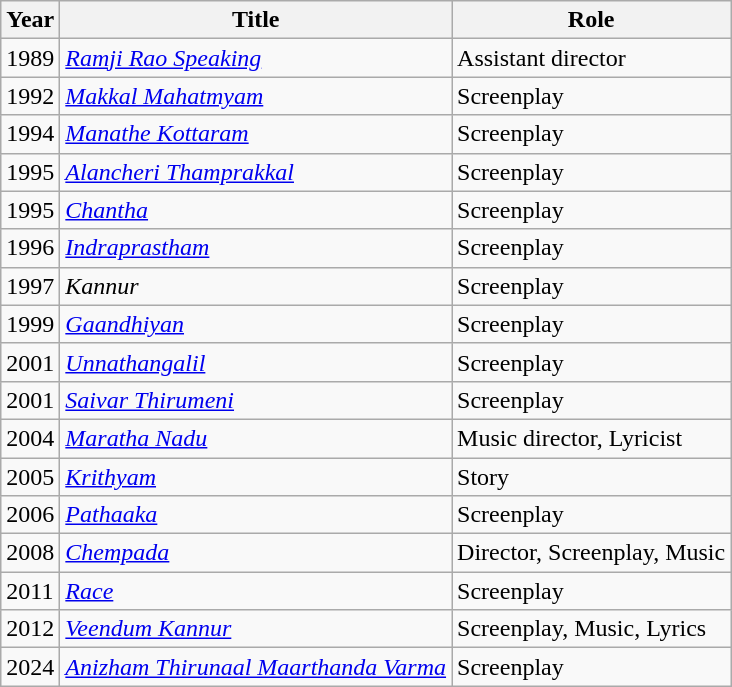<table class="wikitable">
<tr>
<th>Year</th>
<th>Title</th>
<th>Role</th>
</tr>
<tr>
<td>1989</td>
<td><em> <a href='#'>Ramji Rao Speaking</a></em></td>
<td>Assistant director</td>
</tr>
<tr>
<td>1992</td>
<td><em><a href='#'>Makkal Mahatmyam</a>  </em></td>
<td>Screenplay</td>
</tr>
<tr>
<td>1994</td>
<td><em><a href='#'>Manathe Kottaram</a>  </em></td>
<td>Screenplay</td>
</tr>
<tr>
<td>1995</td>
<td><em><a href='#'>Alancheri Thamprakkal</a></em></td>
<td>Screenplay</td>
</tr>
<tr>
<td>1995</td>
<td><em><a href='#'>Chantha</a></em></td>
<td>Screenplay</td>
</tr>
<tr>
<td>1996</td>
<td><em><a href='#'>Indraprastham</a></em></td>
<td>Screenplay</td>
</tr>
<tr>
<td>1997</td>
<td><em>Kannur</em></td>
<td>Screenplay</td>
</tr>
<tr>
<td>1999</td>
<td><em><a href='#'>Gaandhiyan</a></em></td>
<td>Screenplay</td>
</tr>
<tr>
<td>2001</td>
<td><em><a href='#'>Unnathangalil</a></em></td>
<td>Screenplay</td>
</tr>
<tr>
<td>2001</td>
<td><em><a href='#'>Saivar Thirumeni</a></em></td>
<td>Screenplay</td>
</tr>
<tr>
<td>2004</td>
<td><em><a href='#'>Maratha Nadu</a></em></td>
<td>Music director, Lyricist</td>
</tr>
<tr>
<td>2005</td>
<td><em><a href='#'>Krithyam</a></em></td>
<td>Story</td>
</tr>
<tr>
<td>2006</td>
<td><em><a href='#'>Pathaaka</a></em></td>
<td>Screenplay</td>
</tr>
<tr>
<td>2008</td>
<td><em><a href='#'>Chempada</a></em></td>
<td>Director, Screenplay, Music</td>
</tr>
<tr>
<td>2011</td>
<td><em><a href='#'>Race</a></em></td>
<td>Screenplay</td>
</tr>
<tr>
<td>2012</td>
<td><em><a href='#'>Veendum Kannur</a></em></td>
<td>Screenplay, Music, Lyrics</td>
</tr>
<tr>
<td>2024</td>
<td><em><a href='#'>Anizham Thirunaal Maarthanda Varma</a></em></td>
<td>Screenplay</td>
</tr>
</table>
